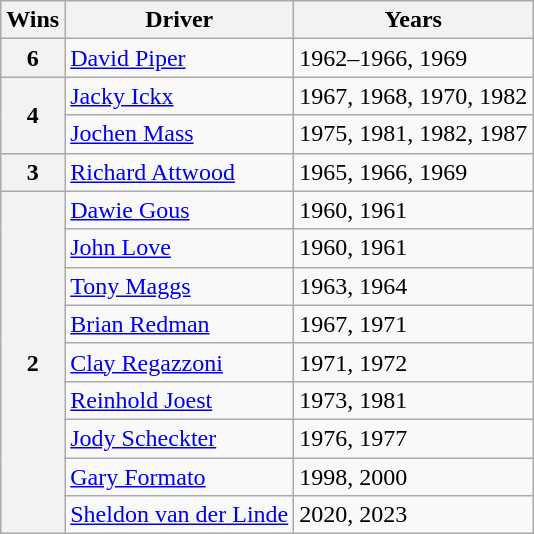<table class="wikitable">
<tr>
<th>Wins</th>
<th>Driver</th>
<th>Years</th>
</tr>
<tr>
<th>6</th>
<td> <a href='#'>David Piper</a></td>
<td>1962–1966, 1969</td>
</tr>
<tr>
<th rowspan="2">4</th>
<td> <a href='#'>Jacky Ickx</a></td>
<td>1967, 1968, 1970, 1982</td>
</tr>
<tr>
<td> <a href='#'>Jochen Mass</a></td>
<td>1975, 1981, 1982, 1987</td>
</tr>
<tr>
<th>3</th>
<td> <a href='#'>Richard Attwood</a></td>
<td>1965, 1966, 1969</td>
</tr>
<tr>
<th rowspan="9">2</th>
<td> <a href='#'>Dawie Gous</a></td>
<td>1960, 1961</td>
</tr>
<tr>
<td> <a href='#'>John Love</a></td>
<td>1960, 1961</td>
</tr>
<tr>
<td> <a href='#'>Tony Maggs</a></td>
<td>1963, 1964</td>
</tr>
<tr>
<td> <a href='#'>Brian Redman</a></td>
<td>1967, 1971</td>
</tr>
<tr>
<td> <a href='#'>Clay Regazzoni</a></td>
<td>1971, 1972</td>
</tr>
<tr>
<td> <a href='#'>Reinhold Joest</a></td>
<td>1973, 1981</td>
</tr>
<tr>
<td> <a href='#'>Jody Scheckter</a></td>
<td>1976, 1977</td>
</tr>
<tr>
<td> <a href='#'>Gary Formato</a></td>
<td>1998, 2000</td>
</tr>
<tr>
<td> <a href='#'>Sheldon van der Linde</a></td>
<td>2020, 2023</td>
</tr>
</table>
